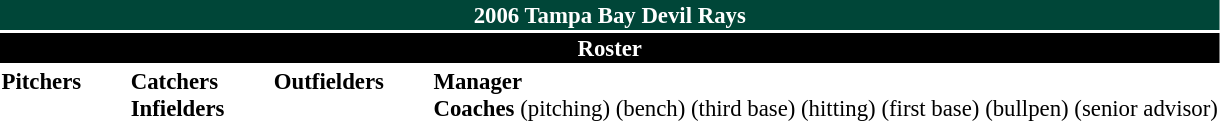<table class="toccolours" style="font-size: 95%;">
<tr>
<th colspan="10" style="background:#004638; color:#FFFFFF; text-align:center;">2006 Tampa Bay Devil Rays</th>
</tr>
<tr>
<td colspan="10" style="background:#000; color:#FFFFFF; text-align:center;"><strong>Roster</strong></td>
</tr>
<tr>
<td valign="top"><strong>Pitchers</strong><br>























</td>
<td style="width:25px;"></td>
<td valign="top"><strong>Catchers</strong><br>



<strong>Infielders</strong>











</td>
<td style="width:25px;"></td>
<td valign="top"><strong>Outfielders</strong><br>






</td>
<td style="width:25px;"></td>
<td valign="top"><strong>Manager</strong><br>
<strong>Coaches</strong>
 (pitching)
 (bench)
 (third base)
 (hitting)
 (first base)
 (bullpen)
 (senior advisor)</td>
</tr>
</table>
